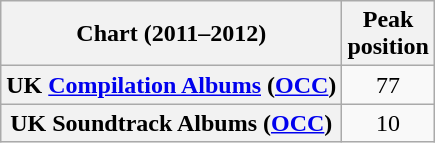<table class="wikitable sortable plainrowheaders" style="text-align:center">
<tr>
<th scope="col">Chart (2011–2012)</th>
<th scope="col">Peak<br>position</th>
</tr>
<tr>
<th scope="row">UK <a href='#'>Compilation Albums</a> (<a href='#'>OCC</a>)</th>
<td>77</td>
</tr>
<tr>
<th scope="row">UK Soundtrack Albums (<a href='#'>OCC</a>)</th>
<td>10</td>
</tr>
</table>
